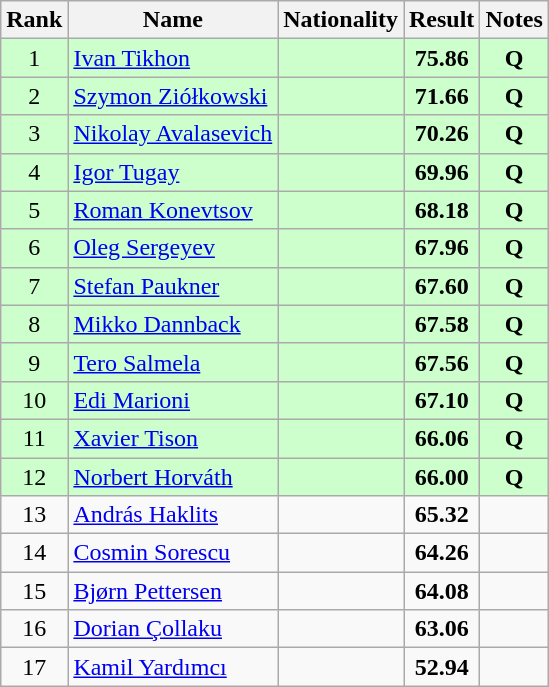<table class="wikitable sortable" style="text-align:center">
<tr>
<th>Rank</th>
<th>Name</th>
<th>Nationality</th>
<th>Result</th>
<th>Notes</th>
</tr>
<tr bgcolor=ccffcc>
<td>1</td>
<td align=left><a href='#'>Ivan Tikhon</a></td>
<td align=left></td>
<td><strong>75.86</strong></td>
<td><strong>Q</strong></td>
</tr>
<tr bgcolor=ccffcc>
<td>2</td>
<td align=left><a href='#'>Szymon Ziółkowski</a></td>
<td align=left></td>
<td><strong>71.66</strong></td>
<td><strong>Q</strong></td>
</tr>
<tr bgcolor=ccffcc>
<td>3</td>
<td align=left><a href='#'>Nikolay Avalasevich</a></td>
<td align=left></td>
<td><strong>70.26</strong></td>
<td><strong>Q</strong></td>
</tr>
<tr bgcolor=ccffcc>
<td>4</td>
<td align=left><a href='#'>Igor Tugay</a></td>
<td align=left></td>
<td><strong>69.96</strong></td>
<td><strong>Q</strong></td>
</tr>
<tr bgcolor=ccffcc>
<td>5</td>
<td align=left><a href='#'>Roman Konevtsov</a></td>
<td align=left></td>
<td><strong>68.18</strong></td>
<td><strong>Q</strong></td>
</tr>
<tr bgcolor=ccffcc>
<td>6</td>
<td align=left><a href='#'>Oleg Sergeyev</a></td>
<td align=left></td>
<td><strong>67.96</strong></td>
<td><strong>Q</strong></td>
</tr>
<tr bgcolor=ccffcc>
<td>7</td>
<td align=left><a href='#'>Stefan Paukner</a></td>
<td align=left></td>
<td><strong>67.60</strong></td>
<td><strong>Q</strong></td>
</tr>
<tr bgcolor=ccffcc>
<td>8</td>
<td align=left><a href='#'>Mikko Dannback</a></td>
<td align=left></td>
<td><strong>67.58</strong></td>
<td><strong>Q</strong></td>
</tr>
<tr bgcolor=ccffcc>
<td>9</td>
<td align=left><a href='#'>Tero Salmela</a></td>
<td align=left></td>
<td><strong>67.56</strong></td>
<td><strong>Q</strong></td>
</tr>
<tr bgcolor=ccffcc>
<td>10</td>
<td align=left><a href='#'>Edi Marioni</a></td>
<td align=left></td>
<td><strong>67.10</strong></td>
<td><strong>Q</strong></td>
</tr>
<tr bgcolor=ccffcc>
<td>11</td>
<td align=left><a href='#'>Xavier Tison</a></td>
<td align=left></td>
<td><strong>66.06</strong></td>
<td><strong>Q</strong></td>
</tr>
<tr bgcolor=ccffcc>
<td>12</td>
<td align=left><a href='#'>Norbert Horváth</a></td>
<td align=left></td>
<td><strong>66.00</strong></td>
<td><strong>Q</strong></td>
</tr>
<tr>
<td>13</td>
<td align=left><a href='#'>András Haklits</a></td>
<td align=left></td>
<td><strong>65.32</strong></td>
<td></td>
</tr>
<tr>
<td>14</td>
<td align=left><a href='#'>Cosmin Sorescu</a></td>
<td align=left></td>
<td><strong>64.26</strong></td>
<td></td>
</tr>
<tr>
<td>15</td>
<td align=left><a href='#'>Bjørn Pettersen</a></td>
<td align=left></td>
<td><strong>64.08</strong></td>
<td></td>
</tr>
<tr>
<td>16</td>
<td align=left><a href='#'>Dorian Çollaku</a></td>
<td align=left></td>
<td><strong>63.06</strong></td>
<td></td>
</tr>
<tr>
<td>17</td>
<td align=left><a href='#'>Kamil Yardımcı</a></td>
<td align=left></td>
<td><strong>52.94</strong></td>
<td></td>
</tr>
</table>
